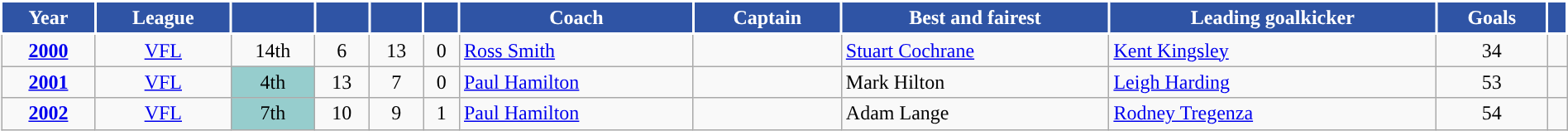<table class="wikitable"; style="width:100%;">
<tr>
<th style="background:#2F54A5; color:#FFFFFF; border:solid #FFFFFF 2px">Year</th>
<th style="background:#2F54A5; color:#FFFFFF; border:solid #FFFFFF 2px">League</th>
<th style="background:#2F54A5; color:#FFFFFF; border:solid #FFFFFF 2px"></th>
<th style="background:#2F54A5; color:#FFFFFF; border:solid #FFFFFF 2px"></th>
<th style="background:#2F54A5; color:#FFFFFF; border:solid #FFFFFF 2px"></th>
<th style="background:#2F54A5; color:#FFFFFF; border:solid #FFFFFF 2px"></th>
<th style="background:#2F54A5; color:#FFFFFF; border:solid #FFFFFF 2px">Coach</th>
<th style="background:#2F54A5; color:#FFFFFF; border:solid #FFFFFF 2px">Captain</th>
<th style="background:#2F54A5; color:#FFFFFF; border:solid #FFFFFF 2px">Best and fairest</th>
<th style="background:#2F54A5; color:#FFFFFF; border:solid #FFFFFF 2px">Leading goalkicker</th>
<th style="background:#2F54A5; color:#FFFFFF; border:solid #FFFFFF 2px">Goals</th>
<th style="background:#2F54A5; color:#FFFFFF; border:solid #FFFFFF 2px"></th>
</tr>
<tr>
<td align="center"><strong><a href='#'>2000</a></strong></td>
<td align="center"><a href='#'>VFL</a></td>
<td align="center">14th</td>
<td align="center">6</td>
<td align="center">13</td>
<td align="center">0</td>
<td><a href='#'>Ross Smith</a></td>
<td></td>
<td><a href='#'>Stuart Cochrane</a></td>
<td><a href='#'>Kent Kingsley</a></td>
<td align="center">34</td>
<td align="center"></td>
</tr>
<tr>
<td align="center"><strong><a href='#'>2001</a></strong></td>
<td align="center"><a href='#'>VFL</a></td>
<td style=background:#96CDCD; align="center">4th</td>
<td align="center">13</td>
<td align="center">7</td>
<td align="center">0</td>
<td><a href='#'>Paul Hamilton</a></td>
<td></td>
<td>Mark Hilton</td>
<td><a href='#'>Leigh Harding</a></td>
<td align="center">53</td>
<td align="center"></td>
</tr>
<tr>
<td align="center"><strong><a href='#'>2002</a></strong></td>
<td align="center"><a href='#'>VFL</a></td>
<td style=background:#96CDCD; align="center">7th</td>
<td align="center">10</td>
<td align="center">9</td>
<td align="center">1</td>
<td><a href='#'>Paul Hamilton</a></td>
<td></td>
<td>Adam Lange</td>
<td><a href='#'>Rodney Tregenza</a></td>
<td align="center">54</td>
<td align="center"></td>
</tr>
</table>
